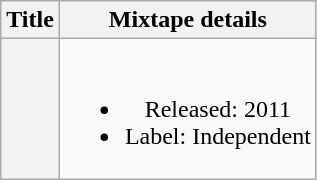<table class="wikitable plainrowheaders" style="text-align:center;">
<tr>
<th scope="col">Title</th>
<th scope="col">Mixtape details</th>
</tr>
<tr>
<th scope="row"><em></em></th>
<td><br><ul><li>Released: 2011</li><li>Label: Independent</li></ul></td>
</tr>
</table>
